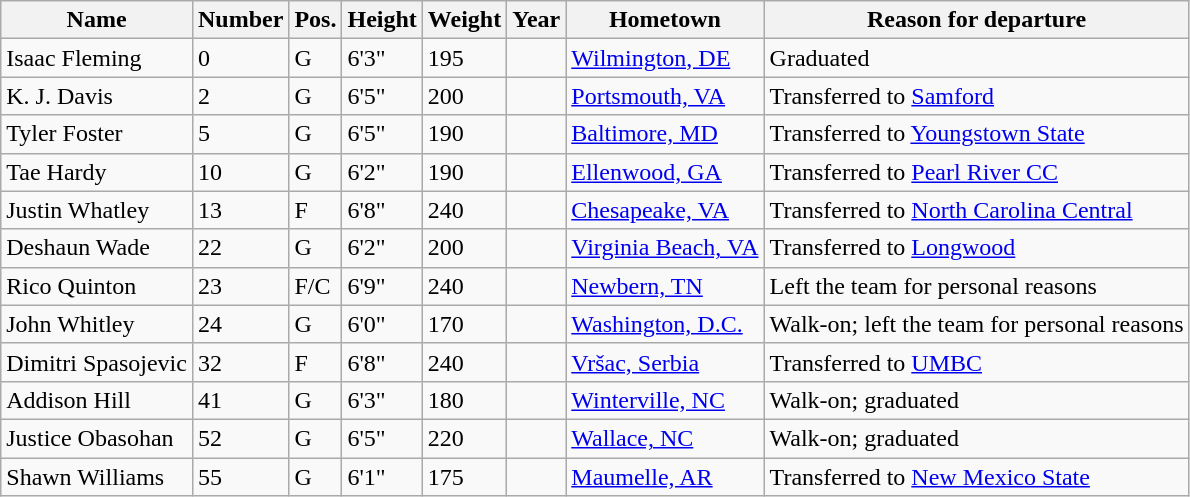<table class="wikitable sortable" border="1">
<tr>
<th>Name</th>
<th>Number</th>
<th>Pos.</th>
<th>Height</th>
<th>Weight</th>
<th>Year</th>
<th>Hometown</th>
<th class="unsortable">Reason for departure</th>
</tr>
<tr>
<td>Isaac Fleming</td>
<td>0</td>
<td>G</td>
<td>6'3"</td>
<td>195</td>
<td></td>
<td><a href='#'>Wilmington, DE</a></td>
<td>Graduated</td>
</tr>
<tr>
<td>K. J. Davis</td>
<td>2</td>
<td>G</td>
<td>6'5"</td>
<td>200</td>
<td></td>
<td><a href='#'>Portsmouth, VA</a></td>
<td>Transferred to <a href='#'>Samford</a></td>
</tr>
<tr>
<td>Tyler Foster</td>
<td>5</td>
<td>G</td>
<td>6'5"</td>
<td>190</td>
<td></td>
<td><a href='#'>Baltimore, MD</a></td>
<td>Transferred to <a href='#'>Youngstown State</a></td>
</tr>
<tr>
<td>Tae Hardy</td>
<td>10</td>
<td>G</td>
<td>6'2"</td>
<td>190</td>
<td></td>
<td><a href='#'>Ellenwood, GA</a></td>
<td>Transferred to <a href='#'>Pearl River CC</a></td>
</tr>
<tr>
<td>Justin Whatley</td>
<td>13</td>
<td>F</td>
<td>6'8"</td>
<td>240</td>
<td></td>
<td><a href='#'>Chesapeake, VA</a></td>
<td>Transferred to <a href='#'>North Carolina Central</a></td>
</tr>
<tr>
<td>Deshaun Wade</td>
<td>22</td>
<td>G</td>
<td>6'2"</td>
<td>200</td>
<td></td>
<td><a href='#'>Virginia Beach, VA</a></td>
<td>Transferred to <a href='#'>Longwood</a></td>
</tr>
<tr>
<td>Rico Quinton</td>
<td>23</td>
<td>F/C</td>
<td>6'9"</td>
<td>240</td>
<td></td>
<td><a href='#'>Newbern, TN</a></td>
<td>Left the team for personal reasons</td>
</tr>
<tr>
<td>John Whitley</td>
<td>24</td>
<td>G</td>
<td>6'0"</td>
<td>170</td>
<td></td>
<td><a href='#'>Washington, D.C.</a></td>
<td>Walk-on; left the team for personal reasons</td>
</tr>
<tr>
<td>Dimitri Spasojevic</td>
<td>32</td>
<td>F</td>
<td>6'8"</td>
<td>240</td>
<td></td>
<td><a href='#'>Vršac, Serbia</a></td>
<td>Transferred to <a href='#'>UMBC</a></td>
</tr>
<tr>
<td>Addison Hill</td>
<td>41</td>
<td>G</td>
<td>6'3"</td>
<td>180</td>
<td></td>
<td><a href='#'>Winterville, NC</a></td>
<td>Walk-on; graduated</td>
</tr>
<tr>
<td>Justice Obasohan</td>
<td>52</td>
<td>G</td>
<td>6'5"</td>
<td>220</td>
<td></td>
<td><a href='#'>Wallace, NC</a></td>
<td>Walk-on; graduated</td>
</tr>
<tr>
<td>Shawn Williams</td>
<td>55</td>
<td>G</td>
<td>6'1"</td>
<td>175</td>
<td></td>
<td><a href='#'>Maumelle, AR</a></td>
<td>Transferred to <a href='#'>New Mexico State</a></td>
</tr>
</table>
